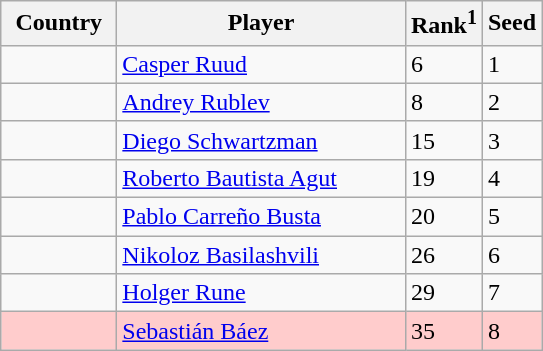<table class="wikitable" border="1">
<tr>
<th width="70">Country</th>
<th width="185">Player</th>
<th>Rank<sup>1</sup></th>
<th>Seed</th>
</tr>
<tr>
<td></td>
<td><a href='#'>Casper Ruud</a></td>
<td>6</td>
<td>1</td>
</tr>
<tr>
<td></td>
<td><a href='#'>Andrey Rublev</a></td>
<td>8</td>
<td>2</td>
</tr>
<tr>
<td></td>
<td><a href='#'>Diego Schwartzman</a></td>
<td>15</td>
<td>3</td>
</tr>
<tr>
<td></td>
<td><a href='#'>Roberto Bautista Agut</a></td>
<td>19</td>
<td>4</td>
</tr>
<tr>
<td></td>
<td><a href='#'>Pablo Carreño Busta</a></td>
<td>20</td>
<td>5</td>
</tr>
<tr>
<td></td>
<td><a href='#'>Nikoloz Basilashvili</a></td>
<td>26</td>
<td>6</td>
</tr>
<tr>
<td></td>
<td><a href='#'>Holger Rune</a></td>
<td>29</td>
<td>7</td>
</tr>
<tr bgcolor=#fcc>
<td></td>
<td><a href='#'>Sebastián Báez</a></td>
<td>35</td>
<td>8</td>
</tr>
</table>
